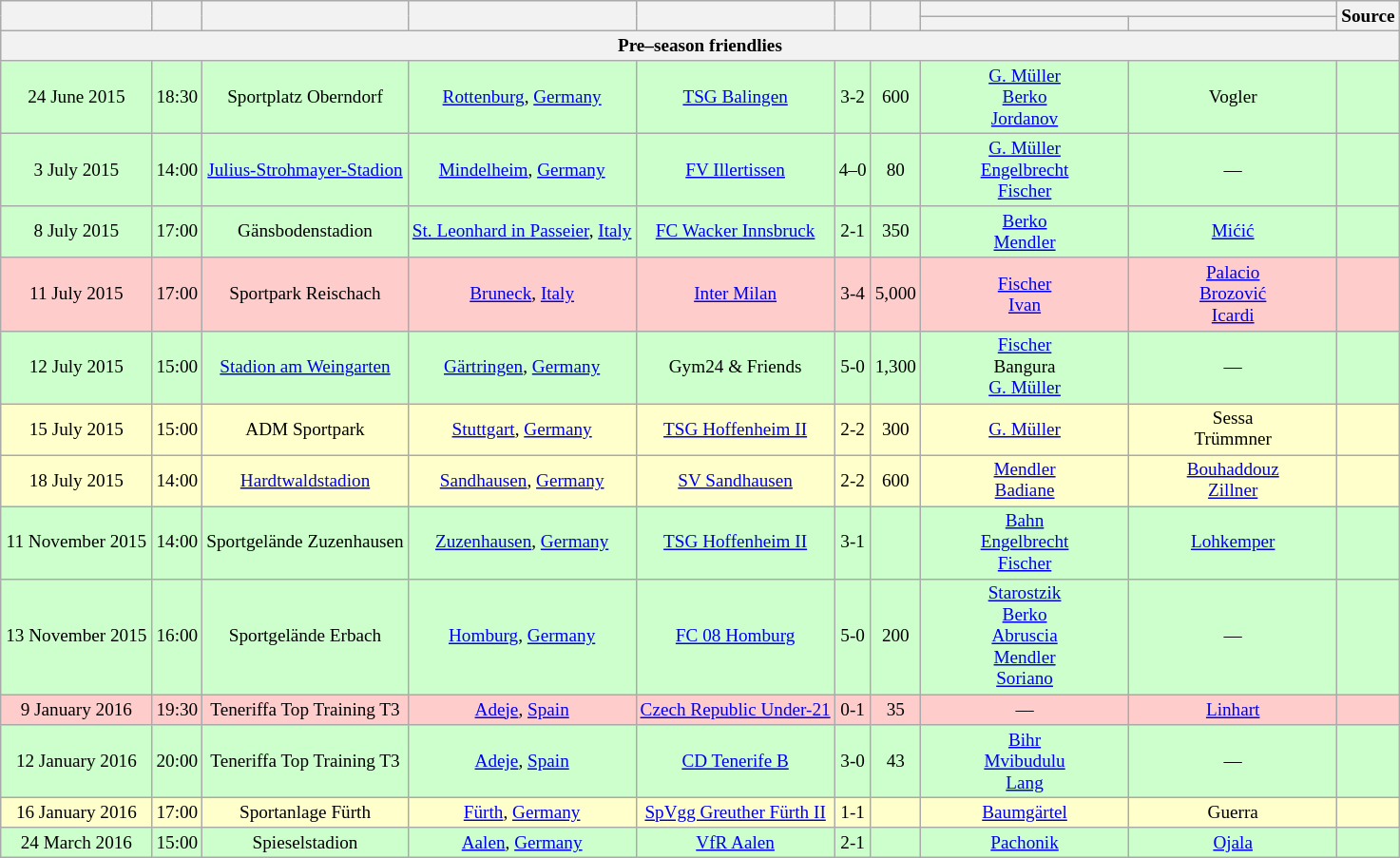<table class="wikitable" Style="text-align: center;font-size:80%">
<tr>
<th rowspan="2" style="width:100px"></th>
<th rowspan="2"></th>
<th rowspan="2"></th>
<th rowspan="2"></th>
<th rowspan="2"></th>
<th rowspan="2"></th>
<th rowspan="2"></th>
<th colspan="2"></th>
<th rowspan="2">Source</th>
</tr>
<tr>
<th style="width:140px"></th>
<th style="width:140px"></th>
</tr>
<tr>
<th colspan="10">Pre–season friendlies</th>
</tr>
<tr style="background:#cfc">
<td>24 June 2015</td>
<td>18:30</td>
<td>Sportplatz Oberndorf</td>
<td><a href='#'>Rottenburg</a>, <a href='#'>Germany</a></td>
<td><a href='#'>TSG Balingen</a></td>
<td>3-2</td>
<td>600</td>
<td><a href='#'>G. Müller</a> <br><a href='#'>Berko</a> <br><a href='#'>Jordanov</a> </td>
<td>Vogler </td>
<td></td>
</tr>
<tr style="background:#cfc">
<td>3 July 2015</td>
<td>14:00</td>
<td><a href='#'>Julius-Strohmayer-Stadion</a></td>
<td><a href='#'>Mindelheim</a>, <a href='#'>Germany</a></td>
<td><a href='#'>FV Illertissen</a></td>
<td>4–0</td>
<td>80</td>
<td><a href='#'>G. Müller</a> <br><a href='#'>Engelbrecht</a> <br><a href='#'>Fischer</a> </td>
<td>—</td>
<td></td>
</tr>
<tr style="background:#cfc">
<td>8 July 2015</td>
<td>17:00</td>
<td>Gänsbodenstadion</td>
<td><a href='#'>St. Leonhard in Passeier</a>, <a href='#'>Italy</a></td>
<td><a href='#'>FC Wacker Innsbruck</a></td>
<td>2-1</td>
<td>350</td>
<td><a href='#'>Berko</a> <br><a href='#'>Mendler</a> </td>
<td><a href='#'>Mićić</a> </td>
<td></td>
</tr>
<tr style="background:#fcc">
<td>11 July 2015</td>
<td>17:00</td>
<td>Sportpark Reischach</td>
<td><a href='#'>Bruneck</a>, <a href='#'>Italy</a></td>
<td><a href='#'>Inter Milan</a></td>
<td>3-4</td>
<td>5,000</td>
<td><a href='#'>Fischer</a> <br><a href='#'>Ivan</a> </td>
<td><a href='#'>Palacio</a> <br><a href='#'>Brozović</a> <br><a href='#'>Icardi</a> </td>
<td></td>
</tr>
<tr style="background:#cfc">
<td>12 July 2015</td>
<td>15:00</td>
<td><a href='#'>Stadion am Weingarten</a></td>
<td><a href='#'>Gärtringen</a>, <a href='#'>Germany</a></td>
<td>Gym24 & Friends</td>
<td>5-0</td>
<td>1,300</td>
<td><a href='#'>Fischer</a> <br>Bangura <br><a href='#'>G. Müller</a> </td>
<td>—</td>
<td></td>
</tr>
<tr style="background:#ffc">
<td>15 July 2015</td>
<td>15:00</td>
<td>ADM Sportpark</td>
<td><a href='#'>Stuttgart</a>, <a href='#'>Germany</a></td>
<td><a href='#'>TSG Hoffenheim II</a></td>
<td>2-2</td>
<td>300</td>
<td><a href='#'>G. Müller</a> </td>
<td>Sessa <br>Trümmner </td>
<td></td>
</tr>
<tr style="background:#ffc">
<td>18 July 2015</td>
<td>14:00</td>
<td><a href='#'>Hardtwaldstadion</a></td>
<td><a href='#'>Sandhausen</a>, <a href='#'>Germany</a></td>
<td><a href='#'>SV Sandhausen</a></td>
<td>2-2</td>
<td>600</td>
<td><a href='#'>Mendler</a> <br><a href='#'>Badiane</a> </td>
<td><a href='#'>Bouhaddouz</a> <br><a href='#'>Zillner</a> </td>
<td></td>
</tr>
<tr style="background:#cfc">
<td>11 November 2015</td>
<td>14:00</td>
<td>Sportgelände Zuzenhausen</td>
<td><a href='#'>Zuzenhausen</a>, <a href='#'>Germany</a></td>
<td><a href='#'>TSG Hoffenheim II</a></td>
<td>3-1</td>
<td></td>
<td><a href='#'>Bahn</a> <br><a href='#'>Engelbrecht</a> <br><a href='#'>Fischer</a> </td>
<td><a href='#'>Lohkemper</a> </td>
<td></td>
</tr>
<tr style="background:#cfc">
<td>13 November 2015</td>
<td>16:00</td>
<td>Sportgelände Erbach</td>
<td><a href='#'>Homburg</a>, <a href='#'>Germany</a></td>
<td><a href='#'>FC 08 Homburg</a></td>
<td>5-0</td>
<td>200</td>
<td><a href='#'>Starostzik</a> <br><a href='#'>Berko</a> <br><a href='#'>Abruscia</a> <br><a href='#'>Mendler</a> <br><a href='#'>Soriano</a> </td>
<td>—</td>
<td></td>
</tr>
<tr style="background:#fcc">
<td>9 January 2016</td>
<td>19:30</td>
<td>Teneriffa Top Training T3</td>
<td><a href='#'>Adeje</a>, <a href='#'>Spain</a></td>
<td><a href='#'>Czech Republic Under-21</a></td>
<td>0-1</td>
<td>35</td>
<td>—</td>
<td><a href='#'>Linhart</a> </td>
<td></td>
</tr>
<tr style="background:#cfc">
<td>12 January 2016</td>
<td>20:00</td>
<td>Teneriffa Top Training T3</td>
<td><a href='#'>Adeje</a>, <a href='#'>Spain</a></td>
<td><a href='#'>CD Tenerife B</a></td>
<td>3-0</td>
<td>43</td>
<td><a href='#'>Bihr</a> <br><a href='#'>Mvibudulu</a> <br><a href='#'>Lang</a> </td>
<td>—</td>
<td></td>
</tr>
<tr style="background:#ffc">
<td>16 January 2016</td>
<td>17:00</td>
<td>Sportanlage Fürth</td>
<td><a href='#'>Fürth</a>, <a href='#'>Germany</a></td>
<td><a href='#'>SpVgg Greuther Fürth II</a></td>
<td>1-1</td>
<td></td>
<td><a href='#'>Baumgärtel</a> </td>
<td>Guerra </td>
<td></td>
</tr>
<tr style="background:#cfc">
<td>24 March 2016</td>
<td>15:00</td>
<td>Spieselstadion</td>
<td><a href='#'>Aalen</a>, <a href='#'>Germany</a></td>
<td><a href='#'>VfR Aalen</a></td>
<td>2-1</td>
<td></td>
<td><a href='#'>Pachonik</a> </td>
<td><a href='#'>Ojala</a> </td>
<td></td>
</tr>
</table>
